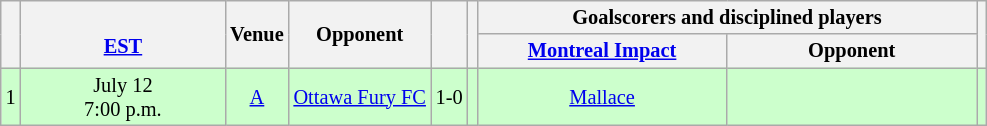<table class="wikitable" Style="text-align: center;font-size:85%">
<tr>
<th rowspan="2"></th>
<th rowspan="2" style="width:130px"><br><a href='#'>EST</a></th>
<th rowspan="2">Venue</th>
<th rowspan="2">Opponent</th>
<th rowspan="2"><br></th>
<th rowspan="2"></th>
<th colspan="2">Goalscorers and disciplined players</th>
<th rowspan="2"></th>
</tr>
<tr>
<th style="width:160px"><a href='#'>Montreal Impact</a></th>
<th style="width:160px">Opponent</th>
</tr>
<tr style="background:#cfc">
<td>1</td>
<td>July 12<br>7:00 p.m.</td>
<td><a href='#'>A</a></td>
<td><a href='#'>Ottawa Fury FC</a></td>
<td>1-0</td>
<td></td>
<td><a href='#'>Mallace</a> </td>
<td></td>
<td></td>
</tr>
</table>
